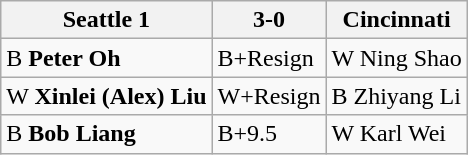<table class="wikitable">
<tr>
<th>Seattle 1</th>
<th>3-0</th>
<th>Cincinnati</th>
</tr>
<tr>
<td>B <strong>Peter Oh</strong></td>
<td>B+Resign</td>
<td>W Ning Shao</td>
</tr>
<tr>
<td>W <strong>Xinlei (Alex) Liu</strong></td>
<td>W+Resign</td>
<td>B Zhiyang Li</td>
</tr>
<tr>
<td>B <strong>Bob Liang</strong></td>
<td>B+9.5</td>
<td>W Karl Wei</td>
</tr>
</table>
